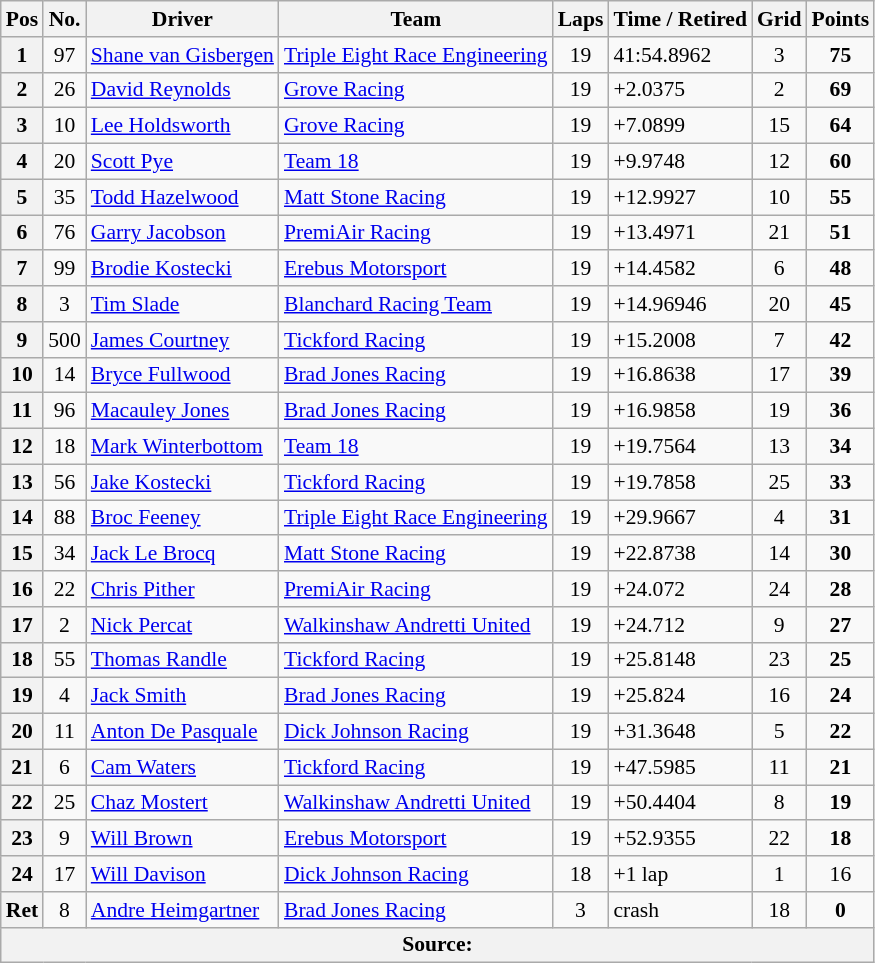<table class="wikitable" style="font-size:90%;">
<tr>
<th>Pos</th>
<th>No.</th>
<th>Driver</th>
<th>Team</th>
<th>Laps</th>
<th>Time / Retired</th>
<th>Grid</th>
<th>Points</th>
</tr>
<tr>
<th>1</th>
<td align="center">97</td>
<td> <a href='#'>Shane van Gisbergen</a></td>
<td><a href='#'>Triple Eight Race Engineering</a></td>
<td align="center">19</td>
<td>41:54.8962</td>
<td align="center">3</td>
<td align="center"><strong>75</strong></td>
</tr>
<tr>
<th>2</th>
<td align="center">26</td>
<td> <a href='#'>David Reynolds</a></td>
<td><a href='#'>Grove Racing</a></td>
<td align="center">19</td>
<td>+2.0375</td>
<td align="center">2</td>
<td align="center"><strong>69</strong></td>
</tr>
<tr>
<th>3</th>
<td align="center">10</td>
<td> <a href='#'>Lee Holdsworth</a></td>
<td><a href='#'>Grove Racing</a></td>
<td align="center">19</td>
<td>+7.0899</td>
<td align="center">15</td>
<td align="center"><strong>64</strong></td>
</tr>
<tr>
<th>4</th>
<td align="center">20</td>
<td> <a href='#'>Scott Pye</a></td>
<td><a href='#'>Team 18</a></td>
<td align="center">19</td>
<td>+9.9748</td>
<td align="center">12</td>
<td align="center"><strong>60</strong></td>
</tr>
<tr>
<th>5</th>
<td align="center">35</td>
<td> <a href='#'>Todd Hazelwood</a></td>
<td><a href='#'>Matt Stone Racing</a></td>
<td align="center">19</td>
<td>+12.9927</td>
<td align="center">10</td>
<td align="center"><strong>55</strong></td>
</tr>
<tr>
<th>6</th>
<td align="center">76</td>
<td> <a href='#'>Garry Jacobson</a></td>
<td><a href='#'>PremiAir Racing</a></td>
<td align="center">19</td>
<td>+13.4971</td>
<td align="center">21</td>
<td align="center"><strong>51</strong></td>
</tr>
<tr>
<th>7</th>
<td align="center">99</td>
<td> <a href='#'>Brodie Kostecki</a></td>
<td><a href='#'>Erebus Motorsport</a></td>
<td align="center">19</td>
<td>+14.4582</td>
<td align="center">6</td>
<td align="center"><strong>48</strong></td>
</tr>
<tr>
<th>8</th>
<td align="center">3</td>
<td> <a href='#'>Tim Slade</a></td>
<td><a href='#'>Blanchard Racing Team</a></td>
<td align="center">19</td>
<td>+14.96946</td>
<td align="center">20</td>
<td align="center"><strong>45</strong></td>
</tr>
<tr>
<th>9</th>
<td align="center">500</td>
<td> <a href='#'>James Courtney</a></td>
<td><a href='#'>Tickford Racing</a></td>
<td align="center">19</td>
<td>+15.2008</td>
<td align="center">7</td>
<td align="center"><strong>42</strong></td>
</tr>
<tr>
<th>10</th>
<td align="center">14</td>
<td> <a href='#'>Bryce Fullwood</a></td>
<td><a href='#'>Brad Jones Racing</a></td>
<td align="center">19</td>
<td>+16.8638</td>
<td align="center">17</td>
<td align="center"><strong>39</strong></td>
</tr>
<tr>
<th>11</th>
<td align="center">96</td>
<td> <a href='#'>Macauley Jones</a></td>
<td><a href='#'>Brad Jones Racing</a></td>
<td align="center">19</td>
<td>+16.9858</td>
<td align="center">19</td>
<td align="center"><strong>36</strong></td>
</tr>
<tr>
<th>12</th>
<td align="center">18</td>
<td> <a href='#'>Mark Winterbottom</a></td>
<td><a href='#'>Team 18</a></td>
<td align="center">19</td>
<td>+19.7564</td>
<td align="center">13</td>
<td align="center"><strong>34</strong></td>
</tr>
<tr>
<th>13</th>
<td align="center">56</td>
<td> <a href='#'>Jake Kostecki</a></td>
<td><a href='#'>Tickford Racing</a></td>
<td align="center">19</td>
<td>+19.7858</td>
<td align="center">25</td>
<td align="center"><strong>33</strong></td>
</tr>
<tr>
<th>14</th>
<td align="center">88</td>
<td> <a href='#'>Broc Feeney</a></td>
<td><a href='#'>Triple Eight Race Engineering</a></td>
<td align="center">19</td>
<td>+29.9667</td>
<td align="center">4</td>
<td align="center"><strong>31</strong></td>
</tr>
<tr>
<th>15</th>
<td align="center">34</td>
<td> <a href='#'>Jack Le Brocq</a></td>
<td><a href='#'>Matt Stone Racing</a></td>
<td align="center">19</td>
<td>+22.8738</td>
<td align="center">14</td>
<td align="center"><strong>30</strong></td>
</tr>
<tr>
<th>16</th>
<td align="center">22</td>
<td> <a href='#'>Chris Pither</a></td>
<td><a href='#'>PremiAir Racing</a></td>
<td align="center">19</td>
<td>+24.072</td>
<td align="center">24</td>
<td align="center"><strong>28</strong></td>
</tr>
<tr>
<th>17</th>
<td align="center">2</td>
<td> <a href='#'>Nick Percat</a></td>
<td><a href='#'>Walkinshaw Andretti United</a></td>
<td align="center">19</td>
<td>+24.712</td>
<td align="center">9</td>
<td align="center"><strong>27</strong></td>
</tr>
<tr>
<th>18</th>
<td align="center">55</td>
<td> <a href='#'>Thomas Randle</a></td>
<td><a href='#'>Tickford Racing</a></td>
<td align="center">19</td>
<td>+25.8148</td>
<td align="center">23</td>
<td align="center"><strong>25</strong></td>
</tr>
<tr>
<th>19</th>
<td align="center">4</td>
<td> <a href='#'>Jack Smith</a></td>
<td><a href='#'>Brad Jones Racing</a></td>
<td align="center">19</td>
<td>+25.824</td>
<td align="center">16</td>
<td align="center"><strong>24</strong></td>
</tr>
<tr>
<th>20</th>
<td align="center">11</td>
<td> <a href='#'>Anton De Pasquale</a></td>
<td><a href='#'>Dick Johnson Racing</a></td>
<td align="center">19</td>
<td>+31.3648</td>
<td align="center">5</td>
<td align="center"><strong>22</strong></td>
</tr>
<tr>
<th>21</th>
<td align="center">6</td>
<td> <a href='#'>Cam Waters</a></td>
<td><a href='#'>Tickford Racing</a></td>
<td align="center">19</td>
<td>+47.5985</td>
<td align="center">11</td>
<td align="center"><strong>21</strong></td>
</tr>
<tr>
<th>22</th>
<td align="center">25</td>
<td> <a href='#'>Chaz Mostert</a></td>
<td><a href='#'>Walkinshaw Andretti United</a></td>
<td align="center">19</td>
<td>+50.4404</td>
<td align="center">8</td>
<td align="center"><strong>19</strong></td>
</tr>
<tr>
<th>23</th>
<td align="center">9</td>
<td> <a href='#'>Will Brown</a></td>
<td><a href='#'>Erebus Motorsport</a></td>
<td align="center">19</td>
<td>+52.9355</td>
<td align="center">22</td>
<td align="center"><strong>18</strong></td>
</tr>
<tr>
<th>24</th>
<td align="center">17</td>
<td> <a href='#'>Will Davison</a></td>
<td><a href='#'>Dick Johnson Racing</a></td>
<td align="center">18</td>
<td>+1 lap</td>
<td align="center">1</td>
<td align="center">16</td>
</tr>
<tr>
<th>Ret</th>
<td align="center">8</td>
<td> <a href='#'>Andre Heimgartner</a></td>
<td><a href='#'>Brad Jones Racing</a></td>
<td align="center">3</td>
<td>crash</td>
<td align="center">18</td>
<td align="center"><strong>0</strong></td>
</tr>
<tr>
<th colspan=9>Source:</th>
</tr>
</table>
